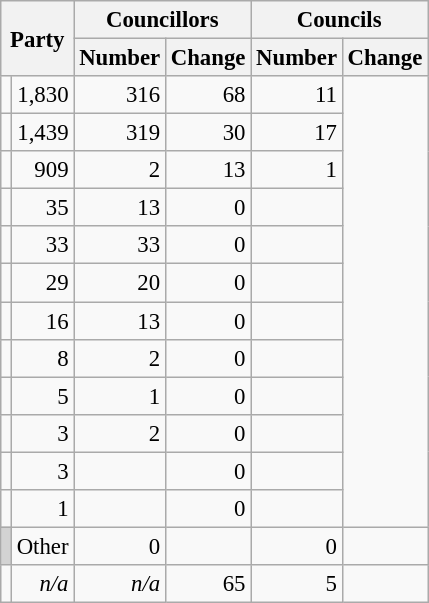<table class="wikitable" style="text-align:right; font-size:95%;">
<tr border=1 cellspacing=0 cellpadding=5>
<th colspan="2" rowspan="2" align="center">Party</th>
<th colspan="2" valign="top">Councillors</th>
<th colspan="2" valign="top">Councils</th>
</tr>
<tr>
<th valign="top">Number</th>
<th valign="top">Change</th>
<th valign="top">Number</th>
<th valign="top">Change</th>
</tr>
<tr>
<td></td>
<td style="text-align:right;">1,830</td>
<td style="text-align:right;">316</td>
<td style="text-align:right;">68</td>
<td style="text-align:right;">11</td>
</tr>
<tr>
<td></td>
<td style="text-align:right;">1,439</td>
<td style="text-align:right;">319</td>
<td style="text-align:right;">30</td>
<td style="text-align:right;">17</td>
</tr>
<tr>
<td></td>
<td style="text-align:right;">909</td>
<td style="text-align:right;">2</td>
<td style="text-align:right;">13</td>
<td style="text-align:right;">1</td>
</tr>
<tr>
<td></td>
<td style="text-align:right;">35</td>
<td style="text-align:right;">13</td>
<td style="text-align:right;">0</td>
<td style="text-align:right;"></td>
</tr>
<tr>
<td></td>
<td style="text-align:right;">33</td>
<td style="text-align:right;">33</td>
<td style="text-align:right;">0</td>
<td style="text-align:right;"></td>
</tr>
<tr>
<td></td>
<td style="text-align:right;">29</td>
<td style="text-align:right;">20</td>
<td style="text-align:right;">0</td>
<td style="text-align:right;"></td>
</tr>
<tr>
<td></td>
<td style="text-align:right;">16</td>
<td style="text-align:right;">13</td>
<td style="text-align:right;">0</td>
<td style="text-align:right;"></td>
</tr>
<tr>
<td></td>
<td style="text-align:right;">8</td>
<td style="text-align:right;">2</td>
<td style="text-align:right;">0</td>
<td style="text-align:right;"></td>
</tr>
<tr>
<td></td>
<td style="text-align:right;">5</td>
<td style="text-align:right;">1</td>
<td style="text-align:right;">0</td>
<td style="text-align:right;"></td>
</tr>
<tr>
<td></td>
<td style="text-align:right;">3</td>
<td style="text-align:right;">2</td>
<td style="text-align:right;">0</td>
<td style="text-align:right;"></td>
</tr>
<tr>
<td></td>
<td style="text-align:right;">3</td>
<td style="text-align:right;"></td>
<td style="text-align:right;">0</td>
<td style="text-align:right;"></td>
</tr>
<tr>
<td></td>
<td style="text-align:right;">1</td>
<td style="text-align:right;"></td>
<td style="text-align:right;">0</td>
<td style="text-align:right;"></td>
</tr>
<tr>
<td style="background:#d3d3d3;"></td>
<td style="text-align:left;">Other</td>
<td style="text-align:right;">0</td>
<td style="text-align:right;"></td>
<td style="text-align:right;">0</td>
<td style="text-align:right;"></td>
</tr>
<tr>
<td></td>
<td style="text-align:right;"><em>n/a</em></td>
<td style="text-align:right;"><em>n/a</em></td>
<td style="text-align:right;">65</td>
<td style="text-align:right;">5</td>
</tr>
</table>
